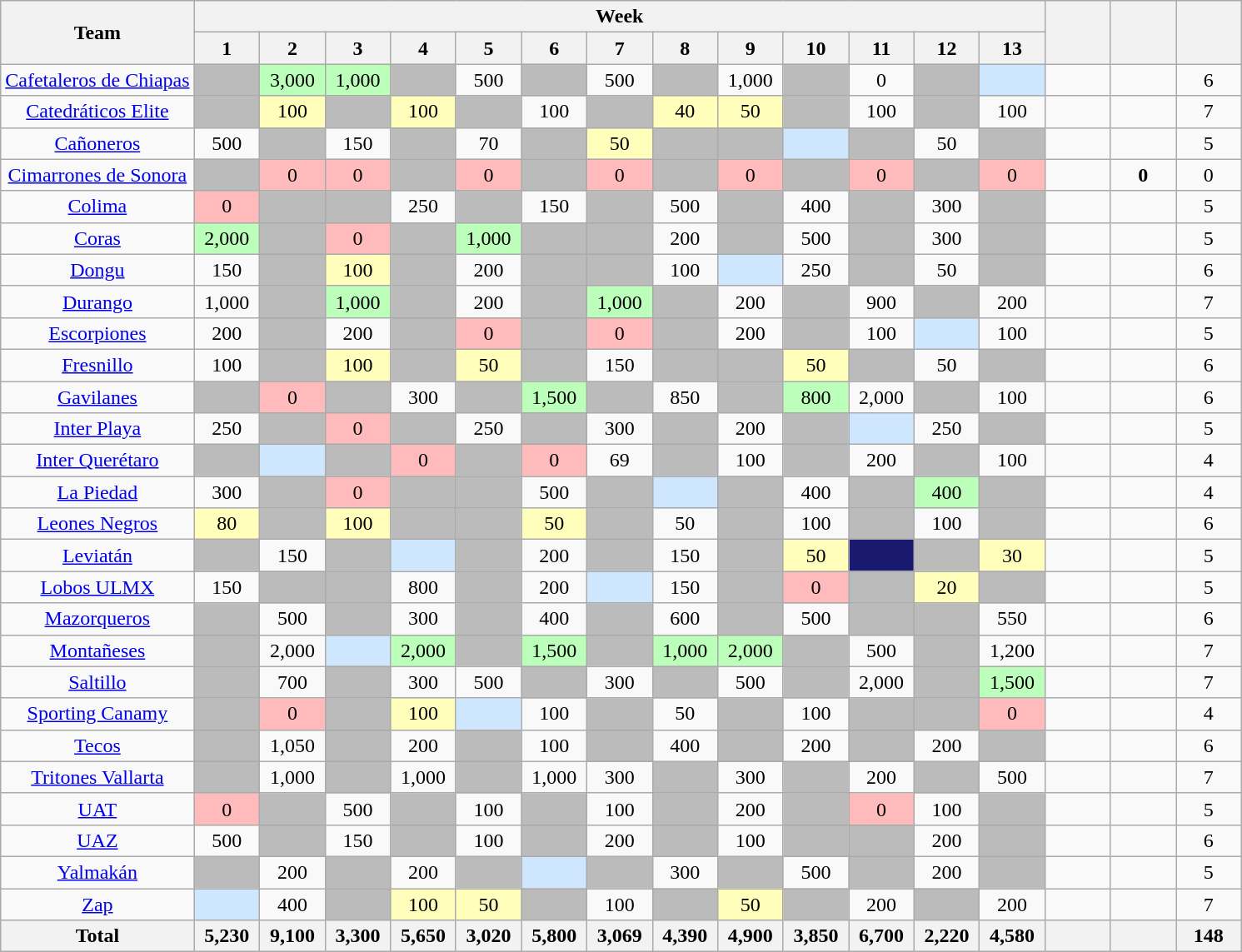<table class="wikitable" style="text-align:center">
<tr>
<th colspan=1 rowspan="2">Team</th>
<th colspan=13>Week</th>
<th colspan=1 rowspan="2" width=45></th>
<th colspan=1 rowspan="2" width=45></th>
<th colspan=1 rowspan="2" width=45></th>
</tr>
<tr>
<th width=45>1</th>
<th width=45>2</th>
<th width=45>3</th>
<th width=45>4</th>
<th width=45>5</th>
<th width=45>6</th>
<th width=45>7</th>
<th width=45>8</th>
<th width=45>9</th>
<th width=45>10</th>
<th width=45>11</th>
<th width=45>12</th>
<th width=45>13</th>
</tr>
<tr>
<td><a href='#'>Cafetaleros de Chiapas</a></td>
<td bgcolor=#BBBBBB></td>
<td bgcolor=#BBFFBB>3,000</td>
<td bgcolor=#BBFFBB>1,000</td>
<td bgcolor=#BBBBBB></td>
<td>500</td>
<td bgcolor=#BBBBBB></td>
<td>500</td>
<td bgcolor=#BBBBBB></td>
<td>1,000</td>
<td bgcolor=#BBBBBB></td>
<td>0</td>
<td bgcolor=#BBBBBB></td>
<td bgcolor=#CEE7FF></td>
<td></td>
<td><strong></strong></td>
<td>6</td>
</tr>
<tr>
<td><a href='#'>Catedráticos Elite</a></td>
<td bgcolor=#BBBBBB></td>
<td bgcolor=#FFFFBB>100</td>
<td bgcolor=#BBBBBB></td>
<td bgcolor=#FFFFBB>100</td>
<td bgcolor=#BBBBBB></td>
<td>100</td>
<td bgcolor=#BBBBBB></td>
<td bgcolor=#FFFFBB>40</td>
<td bgcolor=#FFFFBB>50</td>
<td bgcolor=#BBBBBB></td>
<td>100</td>
<td bgcolor=#BBBBBB></td>
<td>100</td>
<td></td>
<td><strong> </strong></td>
<td>7</td>
</tr>
<tr>
<td><a href='#'>Cañoneros</a></td>
<td>500</td>
<td bgcolor=#BBBBBB></td>
<td>150</td>
<td bgcolor=#BBBBBB></td>
<td>70</td>
<td bgcolor=#BBBBBB></td>
<td bgcolor=#FFFFBB>50</td>
<td bgcolor=#BBBBBB></td>
<td bgcolor=#BBBBBB></td>
<td bgcolor=#CEE7FF></td>
<td bgcolor=#BBBBBB></td>
<td>50</td>
<td bgcolor=#BBBBBB></td>
<td></td>
<td><strong></strong></td>
<td>5</td>
</tr>
<tr>
<td><a href='#'>Cimarrones de Sonora</a></td>
<td bgcolor=#BBBBBB></td>
<td bgcolor=#FFBBBB>0</td>
<td bgcolor=#FFBBBB>0</td>
<td bgcolor=#BBBBBB></td>
<td bgcolor=#FFBBBB>0</td>
<td bgcolor=#BBBBBB></td>
<td bgcolor=#FFBBBB>0</td>
<td bgcolor=#BBBBBB></td>
<td bgcolor=#FFBBBB>0</td>
<td bgcolor=#BBBBBB></td>
<td bgcolor=#FFBBBB>0</td>
<td bgcolor=#BBBBBB></td>
<td bgcolor=#FFBBBB>0</td>
<td></td>
<td><strong>0</strong></td>
<td>0</td>
</tr>
<tr>
<td><a href='#'>Colima</a></td>
<td bgcolor=#FFBBBB>0</td>
<td bgcolor=#BBBBBB></td>
<td bgcolor=#BBBBBB></td>
<td>250</td>
<td bgcolor=#BBBBBB></td>
<td>150</td>
<td bgcolor=#BBBBBB></td>
<td>500</td>
<td bgcolor=#BBBBBB></td>
<td>400</td>
<td bgcolor=#BBBBBB></td>
<td>300</td>
<td bgcolor=#BBBBBB></td>
<td></td>
<td><strong></strong></td>
<td>5</td>
</tr>
<tr>
<td><a href='#'>Coras</a></td>
<td bgcolor=#BBFFBB>2,000</td>
<td bgcolor=#BBBBBB></td>
<td bgcolor=#FFBBBB>0</td>
<td bgcolor=#BBBBBB></td>
<td bgcolor=#BBFFBB>1,000</td>
<td bgcolor=#BBBBBB></td>
<td bgcolor=#BBBBBB></td>
<td>200</td>
<td bgcolor=#BBBBBB></td>
<td>500</td>
<td bgcolor=#BBBBBB></td>
<td>300</td>
<td bgcolor=#BBBBBB></td>
<td></td>
<td><strong></strong></td>
<td>5</td>
</tr>
<tr>
<td><a href='#'>Dongu</a></td>
<td>150</td>
<td bgcolor=#BBBBBB></td>
<td bgcolor=#FFFFBB>100</td>
<td bgcolor=#BBBBBB></td>
<td>200</td>
<td bgcolor=#BBBBBB></td>
<td bgcolor=#BBBBBB></td>
<td>100</td>
<td bgcolor=#CEE7FF></td>
<td>250</td>
<td bgcolor=#BBBBBB></td>
<td>50</td>
<td bgcolor=#BBBBBB></td>
<td></td>
<td><strong></strong></td>
<td>6</td>
</tr>
<tr>
<td><a href='#'>Durango</a></td>
<td>1,000</td>
<td bgcolor=#BBBBBB></td>
<td bgcolor=#BBFFBB>1,000</td>
<td bgcolor=#BBBBBB></td>
<td>200</td>
<td bgcolor=#BBBBBB></td>
<td bgcolor=#BBFFBB>1,000</td>
<td bgcolor=#BBBBBB></td>
<td>200</td>
<td bgcolor=#BBBBBB></td>
<td>900</td>
<td bgcolor=#BBBBBB></td>
<td>200</td>
<td></td>
<td><strong></strong></td>
<td>7</td>
</tr>
<tr>
<td><a href='#'>Escorpiones</a></td>
<td>200</td>
<td bgcolor=#BBBBBB></td>
<td>200</td>
<td bgcolor=#BBBBBB></td>
<td bgcolor=#FFBBBB>0</td>
<td bgcolor=#BBBBBB></td>
<td bgcolor=#FFBBBB>0</td>
<td bgcolor=#BBBBBB></td>
<td>200</td>
<td bgcolor=#BBBBBB></td>
<td>100</td>
<td bgcolor=#CEE7FF></td>
<td>100</td>
<td></td>
<td><strong> </strong></td>
<td>5</td>
</tr>
<tr>
<td><a href='#'>Fresnillo</a></td>
<td>100</td>
<td bgcolor=#BBBBBB></td>
<td bgcolor=#FFFFBB>100</td>
<td bgcolor=#BBBBBB></td>
<td bgcolor=#FFFFBB>50</td>
<td bgcolor=#BBBBBB></td>
<td>150</td>
<td bgcolor=#BBBBBB></td>
<td bgcolor=#BBBBBB></td>
<td bgcolor=#FFFFBB>50</td>
<td bgcolor=#BBBBBB></td>
<td>50</td>
<td bgcolor=#BBBBBB></td>
<td></td>
<td><strong></strong></td>
<td>6</td>
</tr>
<tr>
<td><a href='#'>Gavilanes</a></td>
<td bgcolor=#BBBBBB></td>
<td bgcolor=#FFBBBB>0</td>
<td bgcolor=#BBBBBB></td>
<td>300</td>
<td bgcolor=#BBBBBB></td>
<td bgcolor=#BBFFBB>1,500</td>
<td bgcolor=#BBBBBB></td>
<td>850</td>
<td bgcolor=#BBBBBB></td>
<td bgcolor=#BBFFBB>800</td>
<td>2,000</td>
<td bgcolor=#BBBBBB></td>
<td>100</td>
<td></td>
<td><strong> </strong></td>
<td>6</td>
</tr>
<tr>
<td><a href='#'>Inter Playa</a></td>
<td>250</td>
<td bgcolor=#BBBBBB></td>
<td bgcolor=#FFBBBB>0</td>
<td bgcolor=#BBBBBB></td>
<td>250</td>
<td bgcolor=#BBBBBB></td>
<td>300</td>
<td bgcolor=#BBBBBB></td>
<td>200</td>
<td bgcolor=#BBBBBB></td>
<td bgcolor=#CEE7FF></td>
<td>250</td>
<td bgcolor=#BBBBBB></td>
<td></td>
<td><strong></strong></td>
<td>5</td>
</tr>
<tr>
<td><a href='#'>Inter Querétaro</a></td>
<td bgcolor=#BBBBBB></td>
<td bgcolor=#CEE7FF></td>
<td bgcolor=#BBBBBB></td>
<td bgcolor=#FFBBBB>0</td>
<td bgcolor=#BBBBBB></td>
<td bgcolor=#FFBBBB>0</td>
<td>69</td>
<td bgcolor=#BBBBBB></td>
<td>100</td>
<td bgcolor=#BBBBBB></td>
<td>200</td>
<td bgcolor=#BBBBBB></td>
<td>100</td>
<td></td>
<td><strong></strong></td>
<td>4</td>
</tr>
<tr>
<td><a href='#'>La Piedad</a></td>
<td>300</td>
<td bgcolor=#BBBBBB></td>
<td bgcolor=#FFBBBB>0</td>
<td bgcolor=#BBBBBB></td>
<td bgcolor=#BBBBBB></td>
<td>500</td>
<td bgcolor=#BBBBBB></td>
<td bgcolor=#CEE7FF></td>
<td bgcolor=#BBBBBB></td>
<td>400</td>
<td bgcolor=#BBBBBB></td>
<td bgcolor=#BBFFBB>400</td>
<td bgcolor=#BBBBBB></td>
<td></td>
<td><strong></strong></td>
<td>4</td>
</tr>
<tr>
<td><a href='#'>Leones Negros</a></td>
<td bgcolor=#FFFFBB>80</td>
<td bgcolor=#BBBBBB></td>
<td bgcolor=#FFFFBB>100</td>
<td bgcolor=#BBBBBB></td>
<td bgcolor=#BBBBBB></td>
<td bgcolor=#FFFFBB>50</td>
<td bgcolor=#BBBBBB></td>
<td>50</td>
<td bgcolor=#BBBBBB></td>
<td>100</td>
<td bgcolor=#BBBBBB></td>
<td>100</td>
<td bgcolor=#BBBBBB></td>
<td></td>
<td><strong></strong></td>
<td>6</td>
</tr>
<tr>
<td><a href='#'>Leviatán</a></td>
<td bgcolor=#BBBBBB></td>
<td>150</td>
<td bgcolor=#BBBBBB></td>
<td bgcolor=#CEE7FF></td>
<td bgcolor=#BBBBBB></td>
<td>200</td>
<td bgcolor=#BBBBBB></td>
<td>150</td>
<td bgcolor=#BBBBBB></td>
<td bgcolor=#FFFFBB>50</td>
<td bgcolor=#191970></td>
<td bgcolor=#BBBBBB></td>
<td bgcolor=#FFFFBB>30</td>
<td></td>
<td><strong> </strong></td>
<td>5</td>
</tr>
<tr>
<td><a href='#'>Lobos ULMX</a></td>
<td>150</td>
<td bgcolor=#BBBBBB></td>
<td bgcolor=#BBBBBB></td>
<td>800</td>
<td bgcolor=#BBBBBB></td>
<td>200</td>
<td bgcolor=#CEE7FF></td>
<td>150</td>
<td bgcolor=#BBBBBB></td>
<td bgcolor=#FFBBBB>0</td>
<td bgcolor=#BBBBBB></td>
<td bgcolor=#FFFFBB>20</td>
<td bgcolor=#BBBBBB></td>
<td></td>
<td><strong></strong></td>
<td>5</td>
</tr>
<tr>
<td><a href='#'>Mazorqueros</a></td>
<td bgcolor=#BBBBBB></td>
<td>500</td>
<td bgcolor=#BBBBBB></td>
<td>300</td>
<td bgcolor=#BBBBBB></td>
<td>400</td>
<td bgcolor=#BBBBBB></td>
<td>600</td>
<td bgcolor=#BBBBBB></td>
<td>500</td>
<td bgcolor=#BBBBBB></td>
<td bgcolor=#BBBBBB></td>
<td>550</td>
<td></td>
<td><strong></strong></td>
<td>6</td>
</tr>
<tr>
<td><a href='#'>Montañeses</a></td>
<td bgcolor=#BBBBBB></td>
<td>2,000</td>
<td bgcolor=#CEE7FF></td>
<td bgcolor=#BBFFBB>2,000</td>
<td bgcolor=#BBBBBB></td>
<td bgcolor=#BBFFBB>1,500</td>
<td bgcolor=#BBBBBB></td>
<td bgcolor=#BBFFBB>1,000</td>
<td bgcolor=#BBFFBB>2,000</td>
<td bgcolor=#BBBBBB></td>
<td>500</td>
<td bgcolor=#BBBBBB></td>
<td>1,200</td>
<td></td>
<td><strong></strong></td>
<td>7</td>
</tr>
<tr>
<td><a href='#'>Saltillo</a></td>
<td bgcolor=#BBBBBB></td>
<td>700</td>
<td bgcolor=#BBBBBB></td>
<td>300</td>
<td>500</td>
<td bgcolor=#BBBBBB></td>
<td>300</td>
<td bgcolor=#BBBBBB></td>
<td>500</td>
<td bgcolor=#BBBBBB></td>
<td>2,000</td>
<td bgcolor=#BBBBBB></td>
<td bgcolor=#BBFFBB>1,500</td>
<td></td>
<td><strong> </strong></td>
<td>7</td>
</tr>
<tr>
<td><a href='#'>Sporting Canamy</a></td>
<td bgcolor=#BBBBBB></td>
<td bgcolor=#FFBBBB>0</td>
<td bgcolor=#BBBBBB></td>
<td bgcolor=#FFFFBB>100</td>
<td bgcolor=#CEE7FF></td>
<td>100</td>
<td bgcolor=#BBBBBB></td>
<td>50</td>
<td bgcolor=#BBBBBB></td>
<td>100</td>
<td bgcolor=#BBBBBB></td>
<td bgcolor=#BBBBBB></td>
<td bgcolor=#FFBBBB>0</td>
<td></td>
<td><strong></strong></td>
<td>4</td>
</tr>
<tr>
<td><a href='#'>Tecos</a></td>
<td bgcolor=#BBBBBB></td>
<td>1,050</td>
<td bgcolor=#BBBBBB></td>
<td>200</td>
<td bgcolor=#BBBBBB></td>
<td>100</td>
<td bgcolor=#BBBBBB></td>
<td>400</td>
<td bgcolor=#BBBBBB></td>
<td>200</td>
<td bgcolor=#BBBBBB></td>
<td>200</td>
<td bgcolor=#BBBBBB></td>
<td></td>
<td><strong></strong></td>
<td>6</td>
</tr>
<tr>
<td><a href='#'>Tritones Vallarta</a></td>
<td bgcolor=#BBBBBB></td>
<td>1,000</td>
<td bgcolor=#BBBBBB></td>
<td>1,000</td>
<td bgcolor=#BBBBBB></td>
<td>1,000</td>
<td>300</td>
<td bgcolor=#BBBBBB></td>
<td>300</td>
<td bgcolor=#BBBBBB></td>
<td>200</td>
<td bgcolor=#BBBBBB></td>
<td>500</td>
<td></td>
<td><strong> </strong></td>
<td>7</td>
</tr>
<tr>
<td><a href='#'>UAT</a></td>
<td bgcolor=#FFBBBB>0</td>
<td bgcolor=#BBBBBB></td>
<td>500</td>
<td bgcolor=#BBBBBB></td>
<td>100</td>
<td bgcolor=#BBBBBB></td>
<td>100</td>
<td bgcolor=#BBBBBB></td>
<td>200</td>
<td bgcolor=#BBBBBB></td>
<td bgcolor=#FFBBBB>0</td>
<td>100</td>
<td bgcolor=#BBBBBB></td>
<td></td>
<td><strong></strong></td>
<td>5</td>
</tr>
<tr>
<td><a href='#'>UAZ</a></td>
<td>500</td>
<td bgcolor=#BBBBBB></td>
<td>150</td>
<td bgcolor=#BBBBBB></td>
<td>100</td>
<td bgcolor=#BBBBBB></td>
<td>200</td>
<td bgcolor=#BBBBBB></td>
<td>100</td>
<td bgcolor=#BBBBBB></td>
<td bgcolor=#BBBBBB></td>
<td>200</td>
<td bgcolor=#BBBBBB></td>
<td></td>
<td><strong></strong></td>
<td>6</td>
</tr>
<tr>
<td><a href='#'>Yalmakán</a></td>
<td bgcolor=#BBBBBB></td>
<td>200</td>
<td bgcolor=#BBBBBB></td>
<td>200</td>
<td bgcolor=#BBBBBB></td>
<td bgcolor=#CEE7FF></td>
<td bgcolor=#BBBBBB></td>
<td>300</td>
<td bgcolor=#BBBBBB></td>
<td>500</td>
<td bgcolor=#BBBBBB></td>
<td>200</td>
<td bgcolor=#BBBBBB></td>
<td></td>
<td><strong></strong></td>
<td>5</td>
</tr>
<tr>
<td><a href='#'>Zap</a></td>
<td bgcolor=#CEE7FF></td>
<td>400</td>
<td bgcolor=#BBBBBB></td>
<td bgcolor=#FFFFBB>100</td>
<td bgcolor=#FFFFBB>50</td>
<td bgcolor=#BBBBBB></td>
<td>100</td>
<td bgcolor=#BBBBBB></td>
<td bgcolor=#FFFFBB>50</td>
<td bgcolor=#BBBBBB></td>
<td>200</td>
<td bgcolor=#BBBBBB></td>
<td>200</td>
<td></td>
<td><strong></strong></td>
<td>7</td>
</tr>
<tr>
<th align=center>Total</th>
<th>5,230</th>
<th>9,100</th>
<th>3,300</th>
<th>5,650</th>
<th>3,020</th>
<th>5,800</th>
<th>3,069</th>
<th>4,390</th>
<th>4,900</th>
<th>3,850</th>
<th>6,700</th>
<th>2,220</th>
<th>4,580</th>
<th></th>
<th><strong></strong></th>
<th>148</th>
</tr>
</table>
